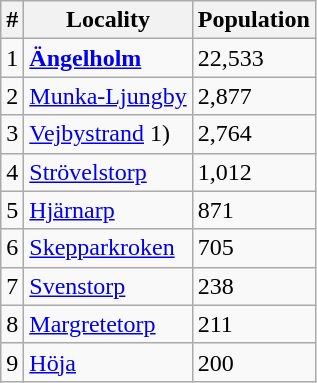<table class="wikitable">
<tr>
<th>#</th>
<th>Locality</th>
<th>Population</th>
</tr>
<tr>
<td>1</td>
<td><strong><a href='#'>Ängelholm</a></strong></td>
<td>22,533</td>
</tr>
<tr>
<td>2</td>
<td><a href='#'>Munka-Ljungby</a></td>
<td>2,877</td>
</tr>
<tr>
<td>3</td>
<td><a href='#'>Vejbystrand</a> 1)</td>
<td>2,764</td>
</tr>
<tr>
<td>4</td>
<td><a href='#'>Strövelstorp</a></td>
<td>1,012</td>
</tr>
<tr>
<td>5</td>
<td><a href='#'>Hjärnarp</a></td>
<td>871</td>
</tr>
<tr>
<td>6</td>
<td><a href='#'>Skepparkroken</a></td>
<td>705</td>
</tr>
<tr>
<td>7</td>
<td><a href='#'>Svenstorp</a></td>
<td>238</td>
</tr>
<tr>
<td>8</td>
<td><a href='#'>Margretetorp</a></td>
<td>211</td>
</tr>
<tr>
<td>9</td>
<td><a href='#'>Höja</a></td>
<td>200</td>
</tr>
</table>
